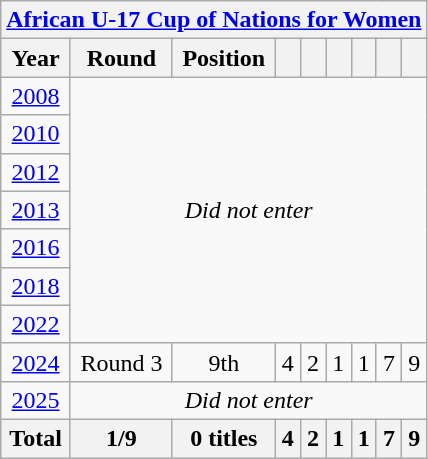<table class="wikitable" style="text-align: center;">
<tr>
<th colspan=9><a href='#'>African U-17 Cup of Nations for Women</a></th>
</tr>
<tr>
<th>Year</th>
<th>Round</th>
<th>Position</th>
<th></th>
<th></th>
<th></th>
<th></th>
<th></th>
<th></th>
</tr>
<tr>
<td><a href='#'>2008</a></td>
<td rowspan=7 colspan=8><em>Did not enter</em></td>
</tr>
<tr>
<td><a href='#'>2010</a></td>
</tr>
<tr>
<td><a href='#'>2012</a></td>
</tr>
<tr>
<td><a href='#'>2013</a></td>
</tr>
<tr>
<td><a href='#'>2016</a></td>
</tr>
<tr>
<td><a href='#'>2018</a></td>
</tr>
<tr>
<td><a href='#'>2022</a></td>
</tr>
<tr>
<td><a href='#'>2024</a></td>
<td>Round 3</td>
<td>9th</td>
<td>4</td>
<td>2</td>
<td>1</td>
<td>1</td>
<td>7</td>
<td>9</td>
</tr>
<tr>
<td><a href='#'>2025</a></td>
<td colspan=8><em>Did not enter</em></td>
</tr>
<tr>
<th>Total</th>
<th>1/9</th>
<th>0 titles</th>
<th>4</th>
<th>2</th>
<th>1</th>
<th>1</th>
<th>7</th>
<th>9</th>
</tr>
</table>
